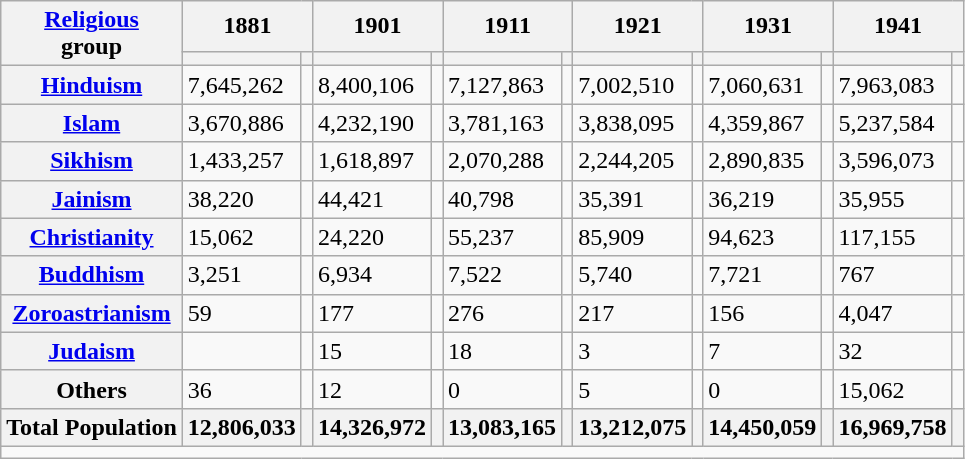<table class="wikitable sortable">
<tr>
<th rowspan="2"><a href='#'>Religious</a><br>group</th>
<th colspan="2">1881</th>
<th colspan="2">1901</th>
<th colspan="2">1911</th>
<th colspan="2">1921</th>
<th colspan="2">1931</th>
<th colspan="2">1941</th>
</tr>
<tr>
<th><a href='#'></a></th>
<th></th>
<th></th>
<th></th>
<th></th>
<th></th>
<th></th>
<th></th>
<th></th>
<th></th>
<th></th>
<th></th>
</tr>
<tr>
<th><a href='#'>Hinduism</a> </th>
<td>7,645,262</td>
<td></td>
<td>8,400,106</td>
<td></td>
<td>7,127,863</td>
<td></td>
<td>7,002,510</td>
<td></td>
<td>7,060,631</td>
<td></td>
<td>7,963,083</td>
<td></td>
</tr>
<tr>
<th><a href='#'>Islam</a> </th>
<td>3,670,886</td>
<td></td>
<td>4,232,190</td>
<td></td>
<td>3,781,163</td>
<td></td>
<td>3,838,095</td>
<td></td>
<td>4,359,867</td>
<td></td>
<td>5,237,584</td>
<td></td>
</tr>
<tr>
<th><a href='#'>Sikhism</a> </th>
<td>1,433,257</td>
<td></td>
<td>1,618,897</td>
<td></td>
<td>2,070,288</td>
<td></td>
<td>2,244,205</td>
<td></td>
<td>2,890,835</td>
<td></td>
<td>3,596,073</td>
<td></td>
</tr>
<tr>
<th><a href='#'>Jainism</a> </th>
<td>38,220</td>
<td></td>
<td>44,421</td>
<td></td>
<td>40,798</td>
<td></td>
<td>35,391</td>
<td></td>
<td>36,219</td>
<td></td>
<td>35,955</td>
<td></td>
</tr>
<tr>
<th><a href='#'>Christianity</a> </th>
<td>15,062</td>
<td></td>
<td>24,220</td>
<td></td>
<td>55,237</td>
<td></td>
<td>85,909</td>
<td></td>
<td>94,623</td>
<td></td>
<td>117,155</td>
<td></td>
</tr>
<tr>
<th><a href='#'>Buddhism</a> </th>
<td>3,251</td>
<td></td>
<td>6,934</td>
<td></td>
<td>7,522</td>
<td></td>
<td>5,740</td>
<td></td>
<td>7,721</td>
<td></td>
<td>767</td>
<td></td>
</tr>
<tr>
<th><a href='#'>Zoroastrianism</a> </th>
<td>59</td>
<td></td>
<td>177</td>
<td></td>
<td>276</td>
<td></td>
<td>217</td>
<td></td>
<td>156</td>
<td></td>
<td>4,047</td>
<td></td>
</tr>
<tr>
<th><a href='#'>Judaism</a> </th>
<td></td>
<td></td>
<td>15</td>
<td></td>
<td>18</td>
<td></td>
<td>3</td>
<td></td>
<td>7</td>
<td></td>
<td>32</td>
<td></td>
</tr>
<tr>
<th>Others</th>
<td>36</td>
<td></td>
<td>12</td>
<td></td>
<td>0</td>
<td></td>
<td>5</td>
<td></td>
<td>0</td>
<td></td>
<td>15,062</td>
<td></td>
</tr>
<tr>
<th>Total Population</th>
<th>12,806,033</th>
<th></th>
<th>14,326,972</th>
<th></th>
<th>13,083,165</th>
<th></th>
<th>13,212,075</th>
<th></th>
<th>14,450,059</th>
<th></th>
<th>16,969,758</th>
<th></th>
</tr>
<tr class="sortbottom">
<td colspan="14"></td>
</tr>
</table>
